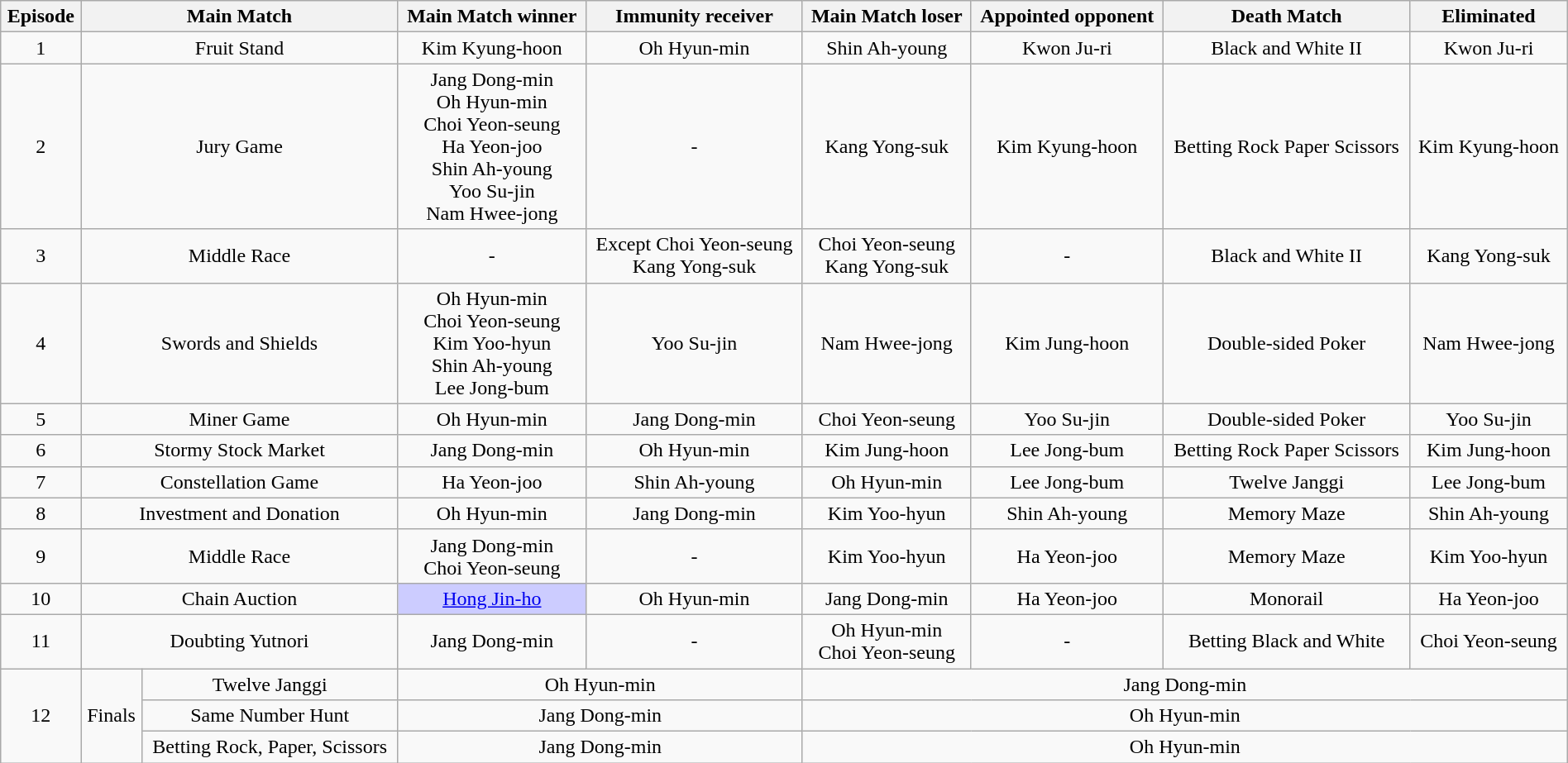<table class="wikitable sortable plainrowheaders" style="text-align:center; width: 100%;">
<tr>
<th>Episode</th>
<th colspan="2">Main Match</th>
<th>Main Match winner</th>
<th>Immunity receiver</th>
<th>Main Match loser</th>
<th>Appointed opponent</th>
<th>Death Match</th>
<th>Eliminated</th>
</tr>
<tr>
<td>1</td>
<td colspan="2">Fruit Stand</td>
<td>Kim Kyung-hoon</td>
<td>Oh Hyun-min</td>
<td>Shin Ah-young</td>
<td>Kwon Ju-ri</td>
<td>Black and White II</td>
<td>Kwon Ju-ri</td>
</tr>
<tr>
<td>2</td>
<td colspan="2">Jury Game</td>
<td>Jang Dong-min<br>Oh Hyun-min<br>Choi Yeon-seung<br>Ha Yeon-joo<br>Shin Ah-young<br>Yoo Su-jin<br>Nam Hwee-jong</td>
<td>-</td>
<td>Kang Yong-suk</td>
<td>Kim Kyung-hoon</td>
<td>Betting Rock Paper Scissors</td>
<td>Kim Kyung-hoon</td>
</tr>
<tr>
<td>3</td>
<td colspan="2">Middle Race</td>
<td>-</td>
<td>Except Choi Yeon-seung<br>Kang Yong-suk</td>
<td>Choi Yeon-seung<br>Kang Yong-suk</td>
<td>-</td>
<td>Black and White II</td>
<td>Kang Yong-suk</td>
</tr>
<tr>
<td>4</td>
<td colspan="2">Swords and Shields</td>
<td>Oh Hyun-min<br>Choi Yeon-seung<br>Kim Yoo-hyun<br>Shin Ah-young<br>Lee Jong-bum</td>
<td>Yoo Su-jin</td>
<td>Nam Hwee-jong</td>
<td>Kim Jung-hoon</td>
<td>Double-sided Poker</td>
<td>Nam Hwee-jong</td>
</tr>
<tr>
<td>5</td>
<td colspan="2">Miner Game</td>
<td>Oh Hyun-min</td>
<td>Jang Dong-min</td>
<td>Choi Yeon-seung</td>
<td>Yoo Su-jin</td>
<td>Double-sided Poker</td>
<td>Yoo Su-jin</td>
</tr>
<tr>
<td>6</td>
<td colspan="2">Stormy Stock Market</td>
<td>Jang Dong-min</td>
<td>Oh Hyun-min</td>
<td>Kim Jung-hoon</td>
<td>Lee Jong-bum</td>
<td>Betting Rock Paper Scissors</td>
<td>Kim Jung-hoon</td>
</tr>
<tr>
<td>7</td>
<td colspan="2">Constellation Game</td>
<td>Ha Yeon-joo</td>
<td>Shin Ah-young</td>
<td>Oh Hyun-min</td>
<td>Lee Jong-bum</td>
<td>Twelve Janggi</td>
<td>Lee Jong-bum</td>
</tr>
<tr>
<td>8</td>
<td colspan="2">Investment and Donation</td>
<td>Oh Hyun-min</td>
<td>Jang Dong-min</td>
<td>Kim Yoo-hyun</td>
<td>Shin Ah-young</td>
<td>Memory Maze</td>
<td>Shin Ah-young</td>
</tr>
<tr>
<td>9</td>
<td colspan="2">Middle Race</td>
<td>Jang Dong-min<br>Choi Yeon-seung</td>
<td>-</td>
<td>Kim Yoo-hyun</td>
<td>Ha Yeon-joo</td>
<td>Memory Maze</td>
<td>Kim Yoo-hyun</td>
</tr>
<tr>
<td>10</td>
<td colspan="2">Chain Auction</td>
<td style="background:#CCCCFF;"><a href='#'>Hong Jin-ho</a>  </td>
<td>Oh Hyun-min</td>
<td>Jang Dong-min</td>
<td>Ha Yeon-joo</td>
<td>Monorail</td>
<td>Ha Yeon-joo</td>
</tr>
<tr>
<td>11</td>
<td colspan="2">Doubting Yutnori</td>
<td>Jang Dong-min</td>
<td>-</td>
<td>Oh Hyun-min<br>Choi Yeon-seung</td>
<td>-</td>
<td>Betting Black and White</td>
<td>Choi Yeon-seung</td>
</tr>
<tr>
<td rowspan="3">12</td>
<td rowspan="3">Finals</td>
<td>Twelve Janggi</td>
<td colspan="2">Oh Hyun-min</td>
<td colspan="4">Jang Dong-min</td>
</tr>
<tr>
<td>Same Number Hunt</td>
<td colspan="2">Jang Dong-min</td>
<td colspan="4">Oh Hyun-min</td>
</tr>
<tr>
<td>Betting Rock, Paper, Scissors</td>
<td colspan="2">Jang Dong-min</td>
<td colspan="4">Oh Hyun-min</td>
</tr>
</table>
